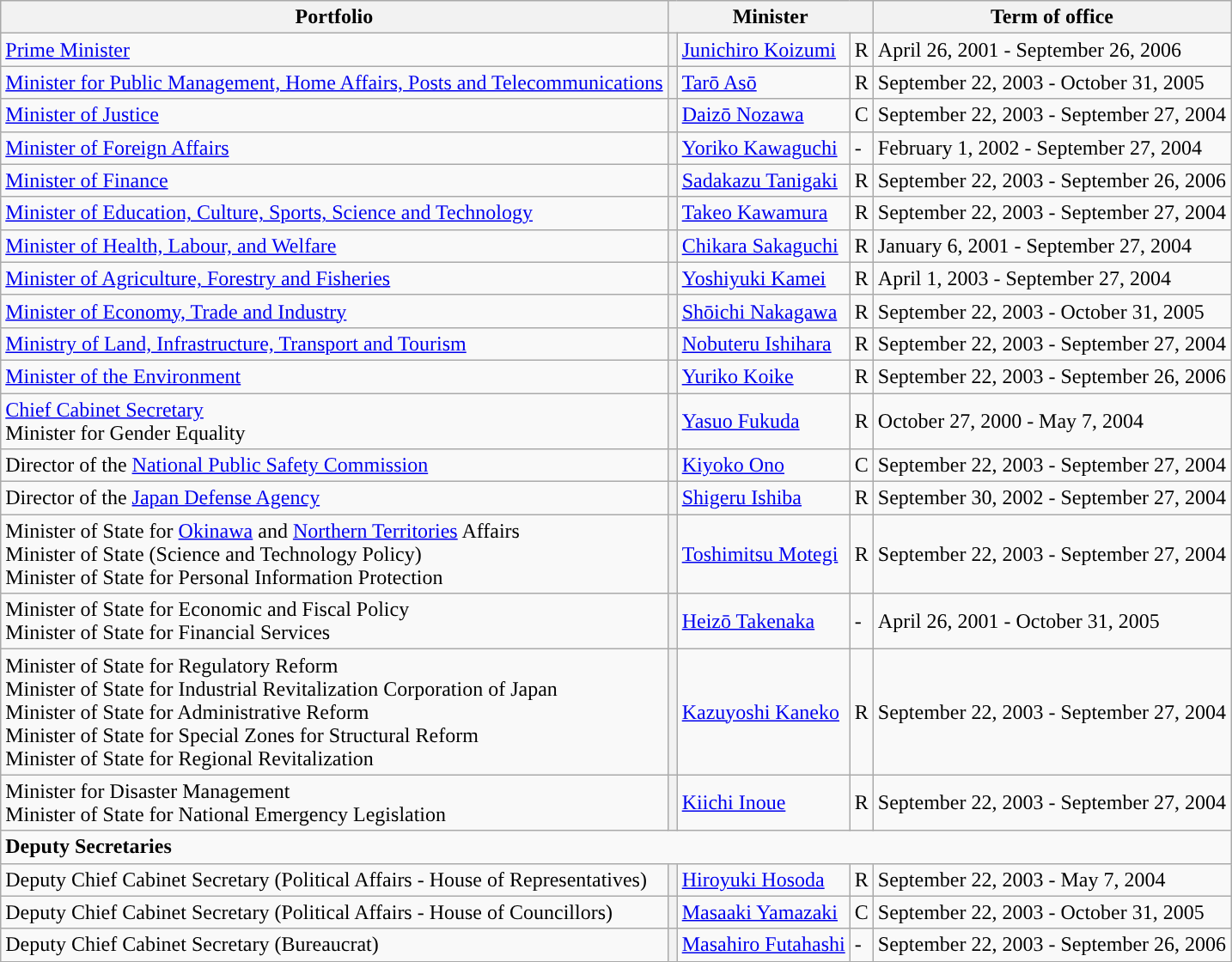<table class="wikitable">
<tr>
<th>Portfolio</th>
<th colspan=3>Minister</th>
<th>Term of office</th>
</tr>
<tr>
<td><a href='#'>Prime Minister</a></td>
<th style="color:inherit;background-color: "></th>
<td><a href='#'>Junichiro Koizumi</a></td>
<td>R</td>
<td>April 26, 2001 - September 26, 2006</td>
</tr>
<tr>
<td><a href='#'>Minister for Public Management, Home Affairs, Posts and Telecommunications</a></td>
<th style="color:inherit;background-color: "></th>
<td><a href='#'>Tarō Asō</a></td>
<td>R</td>
<td>September 22, 2003 - October 31, 2005</td>
</tr>
<tr>
<td><a href='#'>Minister of Justice</a></td>
<th style="color:inherit;background-color: "></th>
<td><a href='#'>Daizō Nozawa</a></td>
<td>C</td>
<td>September 22, 2003 - September 27, 2004</td>
</tr>
<tr>
<td><a href='#'>Minister of Foreign Affairs</a></td>
<th style="color:inherit;background-color: "></th>
<td><a href='#'>Yoriko Kawaguchi</a></td>
<td>-</td>
<td>February 1, 2002 - September 27, 2004</td>
</tr>
<tr>
<td><a href='#'>Minister of Finance</a></td>
<th style="color:inherit;background-color: "></th>
<td><a href='#'>Sadakazu Tanigaki</a></td>
<td>R</td>
<td>September 22, 2003 - September 26, 2006</td>
</tr>
<tr>
<td><a href='#'>Minister of Education, Culture, Sports, Science and Technology</a></td>
<th style="color:inherit;background-color: "></th>
<td><a href='#'>Takeo Kawamura</a></td>
<td>R</td>
<td>September 22, 2003 - September 27, 2004</td>
</tr>
<tr>
<td><a href='#'>Minister of Health, Labour, and Welfare</a></td>
<th style="color:inherit;background-color: "></th>
<td><a href='#'>Chikara Sakaguchi</a></td>
<td>R</td>
<td>January 6, 2001 - September 27, 2004</td>
</tr>
<tr>
<td><a href='#'>Minister of Agriculture, Forestry and Fisheries</a></td>
<th style="color:inherit;background-color: "></th>
<td><a href='#'>Yoshiyuki Kamei</a></td>
<td>R</td>
<td>April 1, 2003 - September 27, 2004</td>
</tr>
<tr>
<td><a href='#'>Minister of Economy, Trade and Industry</a></td>
<th style="color:inherit;background-color: "></th>
<td><a href='#'>Shōichi Nakagawa</a></td>
<td>R</td>
<td>September 22, 2003 - October 31, 2005</td>
</tr>
<tr>
<td><a href='#'>Ministry of Land, Infrastructure, Transport and Tourism</a></td>
<th style="color:inherit;background-color: "></th>
<td><a href='#'>Nobuteru Ishihara</a></td>
<td>R</td>
<td>September 22, 2003 - September 27, 2004</td>
</tr>
<tr>
<td><a href='#'>Minister of the Environment</a></td>
<th style="color:inherit;background-color: "></th>
<td><a href='#'>Yuriko Koike</a></td>
<td>R</td>
<td>September 22, 2003 - September 26, 2006</td>
</tr>
<tr>
<td><a href='#'>Chief Cabinet Secretary</a> <br>Minister for Gender Equality</td>
<th style="color:inherit;background-color: "></th>
<td><a href='#'>Yasuo Fukuda</a></td>
<td>R</td>
<td>October 27, 2000 - May 7, 2004</td>
</tr>
<tr>
<td>Director of the <a href='#'>National Public Safety Commission</a></td>
<th style="color:inherit;background-color: "></th>
<td><a href='#'>Kiyoko Ono</a></td>
<td>C</td>
<td>September 22, 2003 - September 27, 2004</td>
</tr>
<tr>
<td>Director of the <a href='#'>Japan Defense Agency</a></td>
<th style="color:inherit;background-color: "></th>
<td><a href='#'>Shigeru Ishiba</a></td>
<td>R</td>
<td>September 30, 2002 - September 27, 2004</td>
</tr>
<tr>
<td>Minister of State for <a href='#'>Okinawa</a> and <a href='#'>Northern Territories</a> Affairs <br>Minister of State (Science and Technology Policy) <br>Minister of State for Personal Information Protection</td>
<th style="color:inherit;background-color: "></th>
<td><a href='#'>Toshimitsu Motegi</a></td>
<td>R</td>
<td>September 22, 2003 - September 27, 2004</td>
</tr>
<tr>
<td>Minister of State for Economic and Fiscal Policy <br>Minister of State for Financial Services</td>
<th style="color:inherit;background-color: "></th>
<td><a href='#'>Heizō Takenaka</a></td>
<td>-</td>
<td>April 26, 2001 - October 31, 2005</td>
</tr>
<tr>
<td>Minister of State for Regulatory Reform <br>Minister of State for Industrial Revitalization Corporation of Japan <br>Minister of State for Administrative Reform <br>Minister of State for Special Zones for Structural Reform <br>Minister of State for Regional Revitalization</td>
<th style="color:inherit;background-color: "></th>
<td><a href='#'>Kazuyoshi Kaneko</a></td>
<td>R</td>
<td>September 22, 2003 - September 27, 2004</td>
</tr>
<tr>
<td>Minister for Disaster Management <br>Minister of State for National Emergency Legislation</td>
<th style="color:inherit;background-color: "></th>
<td><a href='#'>Kiichi Inoue</a></td>
<td>R</td>
<td>September 22, 2003 - September 27, 2004</td>
</tr>
<tr>
<td colspan=5><strong>Deputy Secretaries</strong></td>
</tr>
<tr>
<td>Deputy Chief Cabinet Secretary (Political Affairs - House of Representatives)</td>
<th style="color:inherit;background-color: "></th>
<td><a href='#'>Hiroyuki Hosoda</a></td>
<td>R</td>
<td>September 22, 2003 - May 7, 2004</td>
</tr>
<tr>
<td>Deputy Chief Cabinet Secretary (Political Affairs - House of Councillors)</td>
<th style="color:inherit;background-color: "></th>
<td><a href='#'>Masaaki Yamazaki</a></td>
<td>C</td>
<td>September 22, 2003 - October 31, 2005</td>
</tr>
<tr>
<td>Deputy Chief Cabinet Secretary (Bureaucrat)</td>
<th style="color:inherit;background-color: "></th>
<td><a href='#'>Masahiro Futahashi</a></td>
<td>-</td>
<td>September 22, 2003 - September 26, 2006</td>
</tr>
</table>
